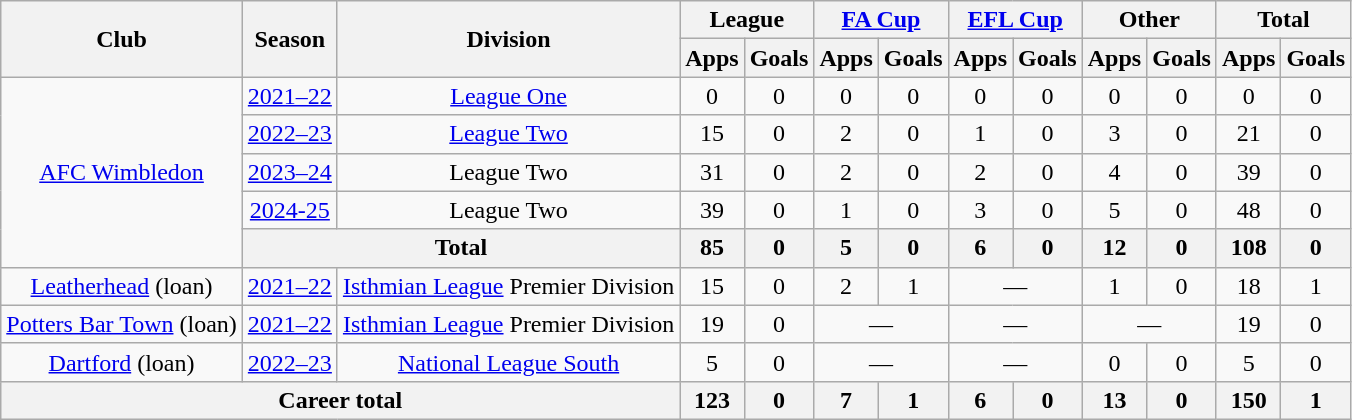<table class="wikitable" style="text-align: center;">
<tr>
<th rowspan="2">Club</th>
<th rowspan="2">Season</th>
<th rowspan="2">Division</th>
<th colspan="2">League</th>
<th colspan="2"><a href='#'>FA Cup</a></th>
<th colspan="2"><a href='#'>EFL Cup</a></th>
<th colspan="2">Other</th>
<th colspan="2">Total</th>
</tr>
<tr>
<th>Apps</th>
<th>Goals</th>
<th>Apps</th>
<th>Goals</th>
<th>Apps</th>
<th>Goals</th>
<th>Apps</th>
<th>Goals</th>
<th>Apps</th>
<th>Goals</th>
</tr>
<tr>
<td rowspan="5"><a href='#'>AFC Wimbledon</a></td>
<td><a href='#'>2021–22</a></td>
<td><a href='#'>League One</a></td>
<td>0</td>
<td>0</td>
<td>0</td>
<td>0</td>
<td>0</td>
<td>0</td>
<td>0</td>
<td>0</td>
<td>0</td>
<td>0</td>
</tr>
<tr>
<td><a href='#'>2022–23</a></td>
<td><a href='#'>League Two</a></td>
<td>15</td>
<td>0</td>
<td>2</td>
<td>0</td>
<td>1</td>
<td>0</td>
<td>3</td>
<td>0</td>
<td>21</td>
<td>0</td>
</tr>
<tr>
<td><a href='#'>2023–24</a></td>
<td>League Two</td>
<td>31</td>
<td>0</td>
<td>2</td>
<td>0</td>
<td>2</td>
<td>0</td>
<td>4</td>
<td>0</td>
<td>39</td>
<td>0</td>
</tr>
<tr>
<td><a href='#'>2024-25</a></td>
<td>League Two</td>
<td>39</td>
<td>0</td>
<td>1</td>
<td>0</td>
<td>3</td>
<td>0</td>
<td>5</td>
<td>0</td>
<td>48</td>
<td>0</td>
</tr>
<tr>
<th colspan="2">Total</th>
<th>85</th>
<th>0</th>
<th>5</th>
<th>0</th>
<th>6</th>
<th>0</th>
<th>12</th>
<th>0</th>
<th>108</th>
<th>0</th>
</tr>
<tr>
<td><a href='#'>Leatherhead</a> (loan)</td>
<td><a href='#'>2021–22</a></td>
<td><a href='#'>Isthmian League</a> Premier Division</td>
<td>15</td>
<td>0</td>
<td>2</td>
<td>1</td>
<td colspan="2">—</td>
<td>1</td>
<td>0</td>
<td>18</td>
<td>1</td>
</tr>
<tr>
<td><a href='#'>Potters Bar Town</a> (loan)</td>
<td><a href='#'>2021–22</a></td>
<td><a href='#'>Isthmian League</a> Premier Division</td>
<td>19</td>
<td>0</td>
<td colspan="2">—</td>
<td colspan="2">—</td>
<td colspan="2">—</td>
<td>19</td>
<td>0</td>
</tr>
<tr>
<td><a href='#'>Dartford</a> (loan)</td>
<td><a href='#'>2022–23</a></td>
<td><a href='#'>National League South</a></td>
<td>5</td>
<td>0</td>
<td colspan="2">—</td>
<td colspan="2">—</td>
<td>0</td>
<td>0</td>
<td>5</td>
<td>0</td>
</tr>
<tr>
<th colspan="3">Career total</th>
<th>123</th>
<th>0</th>
<th>7</th>
<th>1</th>
<th>6</th>
<th>0</th>
<th>13</th>
<th>0</th>
<th>150</th>
<th>1</th>
</tr>
</table>
